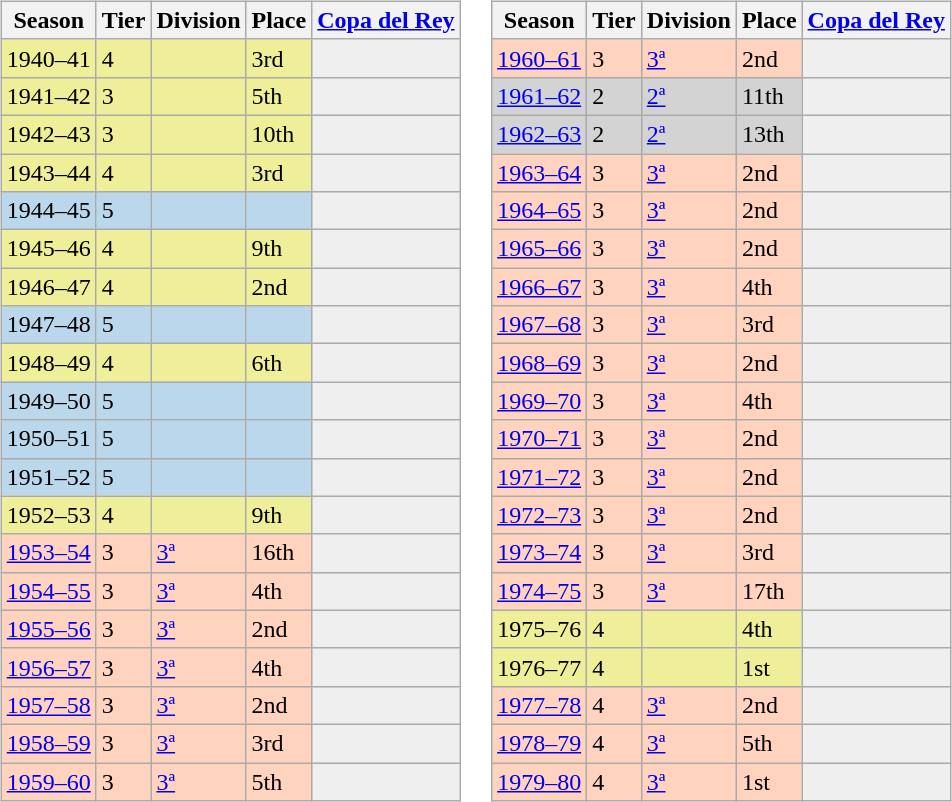<table>
<tr>
<td valign="top" width=0%><br><table class="wikitable">
<tr style="background:#f0f6fa;">
<th>Season</th>
<th>Tier</th>
<th>Division</th>
<th>Place</th>
<th><a href='#'>Copa del Rey</a></th>
</tr>
<tr>
<td style="background:#EFEF99;">1940–41</td>
<td style="background:#EFEF99;">4</td>
<td style="background:#EFEF99;"></td>
<td style="background:#EFEF99;">3rd</td>
<th style="background:#efefef;"></th>
</tr>
<tr>
<td style="background:#EFEF99;">1941–42</td>
<td style="background:#EFEF99;">3</td>
<td style="background:#EFEF99;"></td>
<td style="background:#EFEF99;">5th</td>
<th style="background:#efefef;"></th>
</tr>
<tr>
<td style="background:#EFEF99;">1942–43</td>
<td style="background:#EFEF99;">3</td>
<td style="background:#EFEF99;"></td>
<td style="background:#EFEF99;">10th</td>
<th style="background:#efefef;"></th>
</tr>
<tr>
<td style="background:#EFEF99;">1943–44</td>
<td style="background:#EFEF99;">4</td>
<td style="background:#EFEF99;"></td>
<td style="background:#EFEF99;">3rd</td>
<th style="background:#efefef;"></th>
</tr>
<tr>
<td style="background:#BBD7EC;">1944–45</td>
<td style="background:#BBD7EC;">5</td>
<td style="background:#BBD7EC;"></td>
<td style="background:#BBD7EC;"></td>
<th style="background:#efefef;"></th>
</tr>
<tr>
<td style="background:#EFEF99;">1945–46</td>
<td style="background:#EFEF99;">4</td>
<td style="background:#EFEF99;"></td>
<td style="background:#EFEF99;">9th</td>
<th style="background:#efefef;"></th>
</tr>
<tr>
<td style="background:#EFEF99;">1946–47</td>
<td style="background:#EFEF99;">4</td>
<td style="background:#EFEF99;"></td>
<td style="background:#EFEF99;">2nd</td>
<th style="background:#efefef;"></th>
</tr>
<tr>
<td style="background:#BBD7EC;">1947–48</td>
<td style="background:#BBD7EC;">5</td>
<td style="background:#BBD7EC;"></td>
<td style="background:#BBD7EC;"></td>
<th style="background:#efefef;"></th>
</tr>
<tr>
<td style="background:#EFEF99;">1948–49</td>
<td style="background:#EFEF99;">4</td>
<td style="background:#EFEF99;"></td>
<td style="background:#EFEF99;">6th</td>
<th style="background:#efefef;"></th>
</tr>
<tr>
<td style="background:#BBD7EC;">1949–50</td>
<td style="background:#BBD7EC;">5</td>
<td style="background:#BBD7EC;"></td>
<td style="background:#BBD7EC;"></td>
<th style="background:#efefef;"></th>
</tr>
<tr>
<td style="background:#BBD7EC;">1950–51</td>
<td style="background:#BBD7EC;">5</td>
<td style="background:#BBD7EC;"></td>
<td style="background:#BBD7EC;"></td>
<th style="background:#efefef;"></th>
</tr>
<tr>
<td style="background:#BBD7EC;">1951–52</td>
<td style="background:#BBD7EC;">5</td>
<td style="background:#BBD7EC;"></td>
<td style="background:#BBD7EC;"></td>
<th style="background:#efefef;"></th>
</tr>
<tr>
<td style="background:#EFEF99;">1952–53</td>
<td style="background:#EFEF99;">4</td>
<td style="background:#EFEF99;"></td>
<td style="background:#EFEF99;">9th</td>
<th style="background:#efefef;"></th>
</tr>
<tr>
<td style="background:#FFD3BD;"><a href='#'>1953–54</a></td>
<td style="background:#FFD3BD;">3</td>
<td style="background:#FFD3BD;"><a href='#'>3ª</a></td>
<td style="background:#FFD3BD;">16th</td>
<th style="background:#efefef;"></th>
</tr>
<tr>
<td style="background:#FFD3BD;"><a href='#'>1954–55</a></td>
<td style="background:#FFD3BD;">3</td>
<td style="background:#FFD3BD;"><a href='#'>3ª</a></td>
<td style="background:#FFD3BD;">4th</td>
<th style="background:#efefef;"></th>
</tr>
<tr>
<td style="background:#FFD3BD;"><a href='#'>1955–56</a></td>
<td style="background:#FFD3BD;">3</td>
<td style="background:#FFD3BD;"><a href='#'>3ª</a></td>
<td style="background:#FFD3BD;">2nd</td>
<th style="background:#efefef;"></th>
</tr>
<tr>
<td style="background:#FFD3BD;"><a href='#'>1956–57</a></td>
<td style="background:#FFD3BD;">3</td>
<td style="background:#FFD3BD;"><a href='#'>3ª</a></td>
<td style="background:#FFD3BD;">4th</td>
<th style="background:#efefef;"></th>
</tr>
<tr>
<td style="background:#FFD3BD;"><a href='#'>1957–58</a></td>
<td style="background:#FFD3BD;">3</td>
<td style="background:#FFD3BD;"><a href='#'>3ª</a></td>
<td style="background:#FFD3BD;">2nd</td>
<th style="background:#efefef;"></th>
</tr>
<tr>
<td style="background:#FFD3BD;"><a href='#'>1958–59</a></td>
<td style="background:#FFD3BD;">3</td>
<td style="background:#FFD3BD;"><a href='#'>3ª</a></td>
<td style="background:#FFD3BD;">3rd</td>
<th style="background:#efefef;"></th>
</tr>
<tr>
<td style="background:#FFD3BD;"><a href='#'>1959–60</a></td>
<td style="background:#FFD3BD;">3</td>
<td style="background:#FFD3BD;"><a href='#'>3ª</a></td>
<td style="background:#FFD3BD;">5th</td>
<th style="background:#efefef;"></th>
</tr>
</table>
</td>
<td valign="top" width=0%><br><table class="wikitable">
<tr style="background:#f0f6fa;">
<th>Season</th>
<th>Tier</th>
<th>Division</th>
<th>Place</th>
<th><a href='#'>Copa del Rey</a></th>
</tr>
<tr>
<td style="background:#FFD3BD;"><a href='#'>1960–61</a></td>
<td style="background:#FFD3BD;">3</td>
<td style="background:#FFD3BD;"><a href='#'>3ª</a></td>
<td style="background:#FFD3BD;">2nd</td>
<th style="background:#efefef;"></th>
</tr>
<tr>
<td style="background:#D3D3D3;"><a href='#'>1961–62</a></td>
<td style="background:#D3D3D3;">2</td>
<td style="background:#D3D3D3;"><a href='#'>2ª</a></td>
<td style="background:#D3D3D3;">11th</td>
<th style="background:#efefef;"></th>
</tr>
<tr>
<td style="background:#D3D3D3;"><a href='#'>1962–63</a></td>
<td style="background:#D3D3D3;">2</td>
<td style="background:#D3D3D3;"><a href='#'>2ª</a></td>
<td style="background:#D3D3D3;">13th</td>
<th style="background:#efefef;"></th>
</tr>
<tr>
<td style="background:#FFD3BD;"><a href='#'>1963–64</a></td>
<td style="background:#FFD3BD;">3</td>
<td style="background:#FFD3BD;"><a href='#'>3ª</a></td>
<td style="background:#FFD3BD;">2nd</td>
<th style="background:#efefef;"></th>
</tr>
<tr>
<td style="background:#FFD3BD;"><a href='#'>1964–65</a></td>
<td style="background:#FFD3BD;">3</td>
<td style="background:#FFD3BD;"><a href='#'>3ª</a></td>
<td style="background:#FFD3BD;">2nd</td>
<th style="background:#efefef;"></th>
</tr>
<tr>
<td style="background:#FFD3BD;"><a href='#'>1965–66</a></td>
<td style="background:#FFD3BD;">3</td>
<td style="background:#FFD3BD;"><a href='#'>3ª</a></td>
<td style="background:#FFD3BD;">2nd</td>
<th style="background:#efefef;"></th>
</tr>
<tr>
<td style="background:#FFD3BD;"><a href='#'>1966–67</a></td>
<td style="background:#FFD3BD;">3</td>
<td style="background:#FFD3BD;"><a href='#'>3ª</a></td>
<td style="background:#FFD3BD;">4th</td>
<th style="background:#efefef;"></th>
</tr>
<tr>
<td style="background:#FFD3BD;"><a href='#'>1967–68</a></td>
<td style="background:#FFD3BD;">3</td>
<td style="background:#FFD3BD;"><a href='#'>3ª</a></td>
<td style="background:#FFD3BD;">3rd</td>
<th style="background:#efefef;"></th>
</tr>
<tr>
<td style="background:#FFD3BD;"><a href='#'>1968–69</a></td>
<td style="background:#FFD3BD;">3</td>
<td style="background:#FFD3BD;"><a href='#'>3ª</a></td>
<td style="background:#FFD3BD;">2nd</td>
<th style="background:#efefef;"></th>
</tr>
<tr>
<td style="background:#FFD3BD;"><a href='#'>1969–70</a></td>
<td style="background:#FFD3BD;">3</td>
<td style="background:#FFD3BD;"><a href='#'>3ª</a></td>
<td style="background:#FFD3BD;">4th</td>
<th style="background:#efefef;"></th>
</tr>
<tr>
<td style="background:#FFD3BD;"><a href='#'>1970–71</a></td>
<td style="background:#FFD3BD;">3</td>
<td style="background:#FFD3BD;"><a href='#'>3ª</a></td>
<td style="background:#FFD3BD;">2nd</td>
<th style="background:#efefef;"></th>
</tr>
<tr>
<td style="background:#FFD3BD;"><a href='#'>1971–72</a></td>
<td style="background:#FFD3BD;">3</td>
<td style="background:#FFD3BD;"><a href='#'>3ª</a></td>
<td style="background:#FFD3BD;">2nd</td>
<th style="background:#efefef;"></th>
</tr>
<tr>
<td style="background:#FFD3BD;"><a href='#'>1972–73</a></td>
<td style="background:#FFD3BD;">3</td>
<td style="background:#FFD3BD;"><a href='#'>3ª</a></td>
<td style="background:#FFD3BD;">2nd</td>
<th style="background:#efefef;"></th>
</tr>
<tr>
<td style="background:#FFD3BD;"><a href='#'>1973–74</a></td>
<td style="background:#FFD3BD;">3</td>
<td style="background:#FFD3BD;"><a href='#'>3ª</a></td>
<td style="background:#FFD3BD;">3rd</td>
<th style="background:#efefef;"></th>
</tr>
<tr>
<td style="background:#FFD3BD;"><a href='#'>1974–75</a></td>
<td style="background:#FFD3BD;">3</td>
<td style="background:#FFD3BD;"><a href='#'>3ª</a></td>
<td style="background:#FFD3BD;">17th</td>
<th style="background:#efefef;"></th>
</tr>
<tr>
<td style="background:#EFEF99;">1975–76</td>
<td style="background:#EFEF99;">4</td>
<td style="background:#EFEF99;"></td>
<td style="background:#EFEF99;">4th</td>
<th style="background:#efefef;"></th>
</tr>
<tr>
<td style="background:#EFEF99;">1976–77</td>
<td style="background:#EFEF99;">4</td>
<td style="background:#EFEF99;"></td>
<td style="background:#EFEF99;">1st</td>
<th style="background:#efefef;"></th>
</tr>
<tr>
<td style="background:#FFD3BD;"><a href='#'>1977–78</a></td>
<td style="background:#FFD3BD;">4</td>
<td style="background:#FFD3BD;"><a href='#'>3ª</a></td>
<td style="background:#FFD3BD;">2nd</td>
<th style="background:#efefef;"></th>
</tr>
<tr>
<td style="background:#FFD3BD;"><a href='#'>1978–79</a></td>
<td style="background:#FFD3BD;">4</td>
<td style="background:#FFD3BD;"><a href='#'>3ª</a></td>
<td style="background:#FFD3BD;">5th</td>
<th style="background:#efefef;"></th>
</tr>
<tr>
<td style="background:#FFD3BD;"><a href='#'>1979–80</a></td>
<td style="background:#FFD3BD;">4</td>
<td style="background:#FFD3BD;"><a href='#'>3ª</a></td>
<td style="background:#FFD3BD;">1st</td>
<th style="background:#efefef;"></th>
</tr>
</table>
</td>
</tr>
</table>
